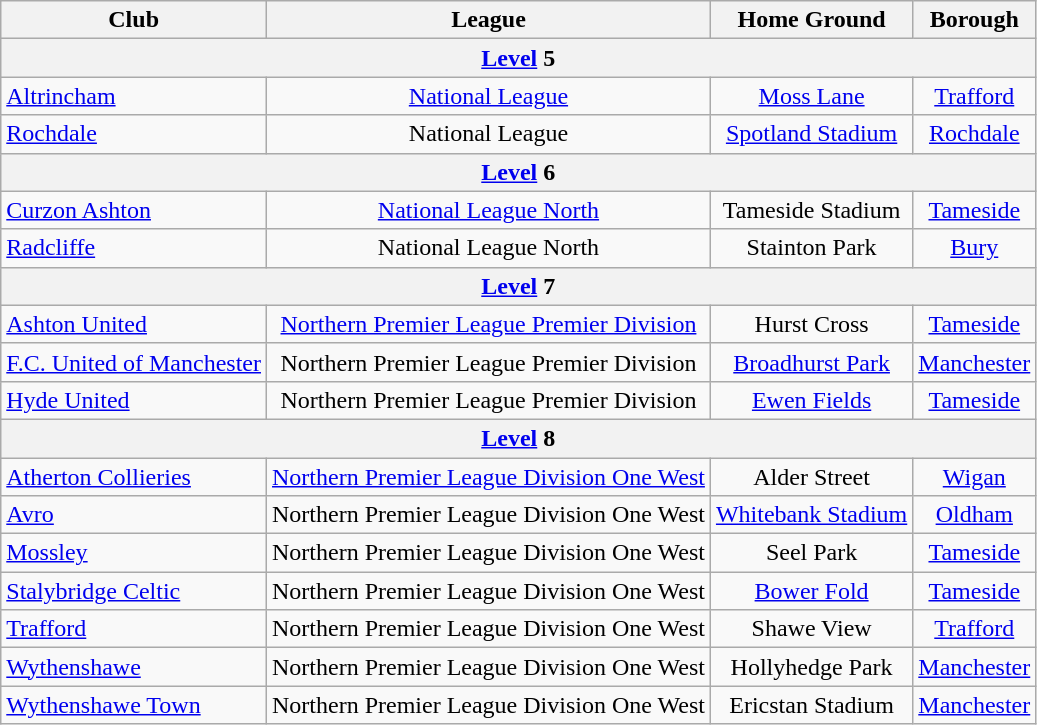<table class="wikitable sortable" border="1" style="text-align:center;">
<tr>
<th>Club</th>
<th>League</th>
<th>Home Ground</th>
<th>Borough</th>
</tr>
<tr>
<th colspan=5><a href='#'>Level</a> 5</th>
</tr>
<tr>
<td style="text-align:left;"><a href='#'>Altrincham</a></td>
<td><a href='#'>National League</a></td>
<td><a href='#'>Moss Lane</a></td>
<td><a href='#'>Trafford</a></td>
</tr>
<tr>
<td style="text-align:left;"><a href='#'>Rochdale</a></td>
<td>National League</td>
<td><a href='#'>Spotland Stadium</a></td>
<td><a href='#'>Rochdale</a></td>
</tr>
<tr>
<th colspan=5><a href='#'>Level</a> 6</th>
</tr>
<tr>
<td style="text-align:left;"><a href='#'>Curzon Ashton</a></td>
<td><a href='#'>National League North</a></td>
<td>Tameside Stadium</td>
<td><a href='#'>Tameside</a></td>
</tr>
<tr>
<td style="text-align:left;"><a href='#'>Radcliffe</a></td>
<td>National League North</td>
<td>Stainton Park</td>
<td><a href='#'>Bury</a></td>
</tr>
<tr>
<th colspan=5><a href='#'>Level</a> 7</th>
</tr>
<tr>
<td style="text-align:left;"><a href='#'>Ashton United</a></td>
<td><a href='#'>Northern Premier League Premier Division</a></td>
<td>Hurst Cross</td>
<td><a href='#'>Tameside</a></td>
</tr>
<tr>
<td style="text-align:left;"><a href='#'>F.C. United of Manchester</a></td>
<td>Northern Premier League Premier Division</td>
<td><a href='#'>Broadhurst Park</a></td>
<td><a href='#'>Manchester</a></td>
</tr>
<tr>
<td style="text-align:left;"><a href='#'>Hyde United</a></td>
<td>Northern Premier League Premier Division</td>
<td><a href='#'>Ewen Fields</a></td>
<td><a href='#'>Tameside</a></td>
</tr>
<tr>
<th colspan=5><a href='#'>Level</a> 8</th>
</tr>
<tr>
<td style="text-align:left;"><a href='#'>Atherton Collieries</a></td>
<td><a href='#'>Northern Premier League Division One West</a></td>
<td>Alder Street</td>
<td><a href='#'>Wigan</a></td>
</tr>
<tr>
<td style="text-align:left;"><a href='#'>Avro</a></td>
<td>Northern Premier League Division One West</td>
<td><a href='#'>Whitebank Stadium</a></td>
<td><a href='#'>Oldham</a></td>
</tr>
<tr>
<td style="text-align:left;"><a href='#'>Mossley</a></td>
<td>Northern Premier League Division One West</td>
<td>Seel Park</td>
<td><a href='#'>Tameside</a></td>
</tr>
<tr>
<td style="text-align:left;"><a href='#'>Stalybridge Celtic</a></td>
<td>Northern Premier League Division One West</td>
<td><a href='#'>Bower Fold</a></td>
<td><a href='#'>Tameside</a></td>
</tr>
<tr>
<td style="text-align:left;"><a href='#'>Trafford</a></td>
<td>Northern Premier League Division One West</td>
<td>Shawe View</td>
<td><a href='#'>Trafford</a></td>
</tr>
<tr>
<td style="text-align:left;"><a href='#'>Wythenshawe</a></td>
<td>Northern Premier League Division One West</td>
<td>Hollyhedge Park</td>
<td><a href='#'>Manchester</a></td>
</tr>
<tr>
<td style="text-align:left;"><a href='#'>Wythenshawe Town</a></td>
<td>Northern Premier League Division One West</td>
<td>Ericstan Stadium</td>
<td><a href='#'>Manchester</a></td>
</tr>
</table>
